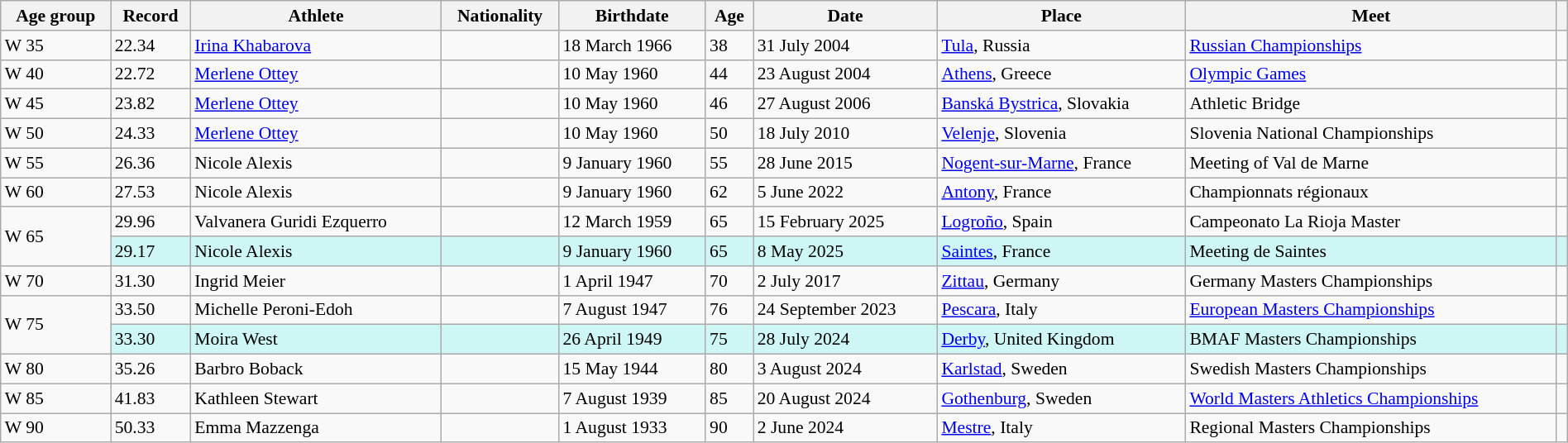<table class="wikitable" style="font-size:90%; width: 100%;">
<tr>
<th>Age group</th>
<th>Record</th>
<th>Athlete</th>
<th>Nationality</th>
<th>Birthdate</th>
<th>Age</th>
<th>Date</th>
<th>Place</th>
<th>Meet</th>
<th></th>
</tr>
<tr>
<td>W 35</td>
<td>22.34 </td>
<td><a href='#'>Irina Khabarova</a></td>
<td></td>
<td>18 March 1966</td>
<td>38</td>
<td>31 July 2004</td>
<td><a href='#'>Tula</a>, Russia</td>
<td><a href='#'>Russian Championships</a></td>
<td></td>
</tr>
<tr>
<td>W 40</td>
<td>22.72 </td>
<td><a href='#'>Merlene Ottey</a></td>
<td></td>
<td>10 May 1960</td>
<td>44</td>
<td>23 August 2004</td>
<td><a href='#'>Athens</a>, Greece</td>
<td><a href='#'>Olympic Games</a></td>
<td></td>
</tr>
<tr>
<td>W 45</td>
<td>23.82 </td>
<td><a href='#'>Merlene Ottey</a></td>
<td></td>
<td>10 May 1960</td>
<td>46</td>
<td>27 August 2006</td>
<td><a href='#'>Banská Bystrica</a>, Slovakia</td>
<td>Athletic Bridge</td>
<td></td>
</tr>
<tr>
<td>W 50</td>
<td>24.33 </td>
<td><a href='#'>Merlene Ottey</a></td>
<td></td>
<td>10 May 1960</td>
<td>50</td>
<td>18 July 2010</td>
<td><a href='#'>Velenje</a>, Slovenia</td>
<td>Slovenia National Championships</td>
<td></td>
</tr>
<tr>
<td>W 55</td>
<td>26.36 </td>
<td>Nicole Alexis</td>
<td></td>
<td>9 January 1960</td>
<td>55</td>
<td>28 June 2015</td>
<td><a href='#'>Nogent-sur-Marne</a>, France</td>
<td>Meeting of Val de Marne</td>
<td></td>
</tr>
<tr>
<td>W 60</td>
<td>27.53 </td>
<td>Nicole Alexis</td>
<td></td>
<td>9 January 1960</td>
<td>62</td>
<td>5 June 2022</td>
<td><a href='#'>Antony</a>, France</td>
<td>Championnats régionaux</td>
<td></td>
</tr>
<tr>
<td rowspan=2>W 65</td>
<td>29.96 </td>
<td>Valvanera Guridi Ezquerro</td>
<td></td>
<td>12 March 1959</td>
<td>65</td>
<td>15 February 2025</td>
<td><a href='#'>Logroño</a>, Spain</td>
<td>Campeonato La Rioja Master</td>
<td></td>
</tr>
<tr style="background:#cef6f5;">
<td>29.17 </td>
<td>Nicole Alexis</td>
<td></td>
<td>9 January 1960</td>
<td>65</td>
<td>8 May 2025</td>
<td><a href='#'>Saintes</a>, France</td>
<td>Meeting de Saintes</td>
<td></td>
</tr>
<tr>
<td>W 70</td>
<td>31.30 </td>
<td>Ingrid Meier</td>
<td></td>
<td>1 April 1947</td>
<td>70</td>
<td>2 July 2017</td>
<td><a href='#'>Zittau</a>, Germany</td>
<td>Germany Masters Championships</td>
<td></td>
</tr>
<tr>
<td rowspan=2>W 75</td>
<td>33.50 </td>
<td>Michelle Peroni-Edoh</td>
<td></td>
<td>7 August 1947</td>
<td>76</td>
<td>24 September 2023</td>
<td><a href='#'>Pescara</a>, Italy</td>
<td><a href='#'>European Masters Championships</a></td>
<td></td>
</tr>
<tr style="background:#cef6f5;">
<td>33.30 </td>
<td>Moira West</td>
<td></td>
<td>26 April 1949</td>
<td>75</td>
<td>28 July 2024</td>
<td><a href='#'>Derby</a>, United Kingdom</td>
<td>BMAF Masters Championships</td>
<td></td>
</tr>
<tr>
<td>W 80</td>
<td>35.26 </td>
<td>Barbro Boback</td>
<td></td>
<td>15 May 1944</td>
<td>80</td>
<td>3 August 2024</td>
<td><a href='#'>Karlstad</a>, Sweden</td>
<td>Swedish Masters Championships</td>
<td></td>
</tr>
<tr>
<td>W 85</td>
<td>41.83 </td>
<td>Kathleen Stewart</td>
<td></td>
<td>7 August 1939</td>
<td>85</td>
<td>20 August 2024</td>
<td><a href='#'>Gothenburg</a>, Sweden</td>
<td><a href='#'>World Masters Athletics Championships</a></td>
<td></td>
</tr>
<tr>
<td>W 90</td>
<td>50.33 </td>
<td>Emma Mazzenga</td>
<td></td>
<td>1 August 1933</td>
<td>90</td>
<td>2 June 2024</td>
<td><a href='#'>Mestre</a>, Italy</td>
<td>Regional Masters Championships</td>
<td></td>
</tr>
</table>
